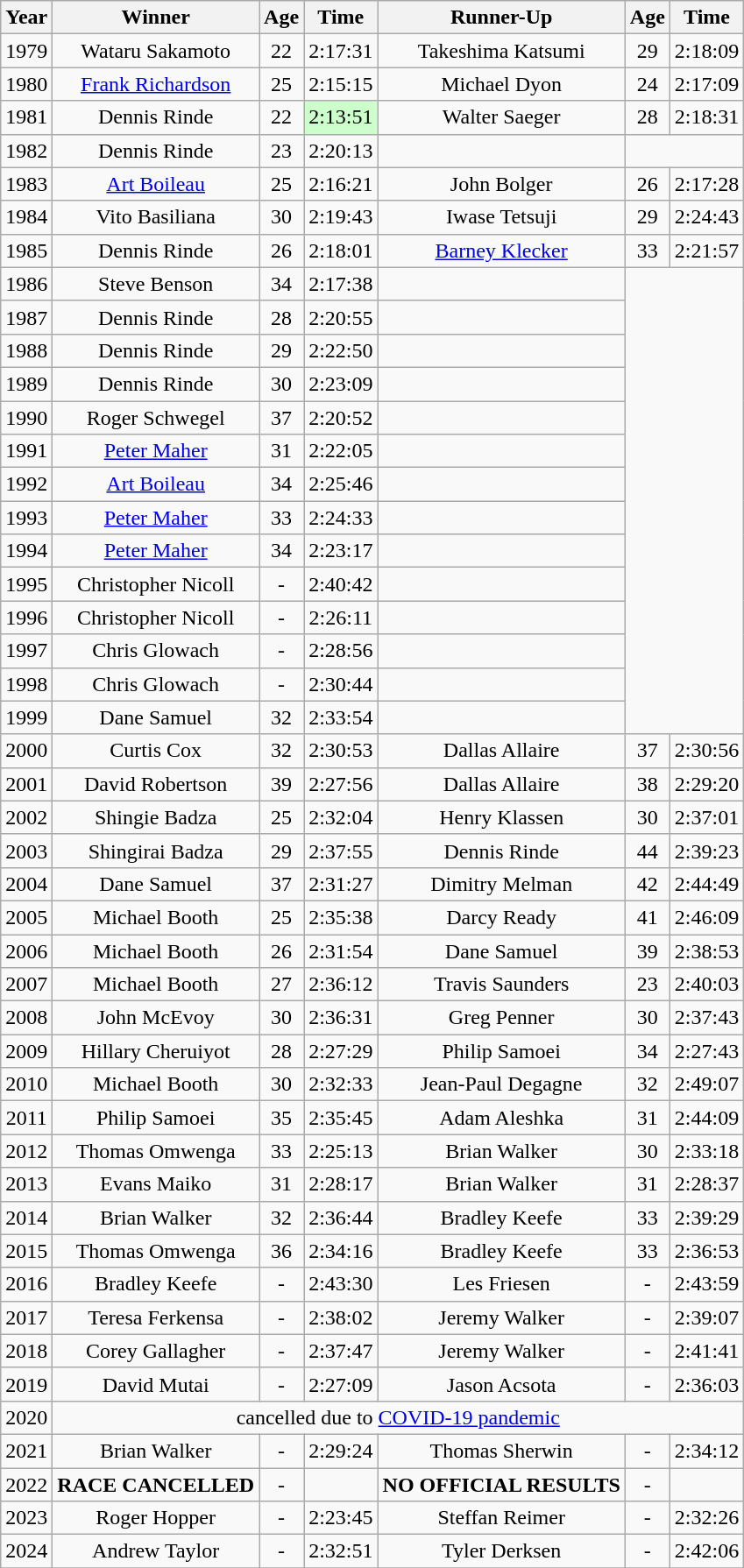<table class="wikitable" style="text-align:center;">
<tr>
<th>Year</th>
<th>Winner</th>
<th>Age</th>
<th>Time</th>
<th>Runner-Up</th>
<th>Age</th>
<th>Time</th>
</tr>
<tr>
<td>1979</td>
<td>Wataru Sakamoto</td>
<td>22</td>
<td>2:17:31</td>
<td>Takeshima Katsumi</td>
<td>29</td>
<td>2:18:09</td>
</tr>
<tr>
<td>1980</td>
<td><a href='#'>Frank Richardson</a></td>
<td>25</td>
<td>2:15:15</td>
<td>Michael Dyon</td>
<td>24</td>
<td>2:17:09</td>
</tr>
<tr>
<td>1981</td>
<td>Dennis Rinde</td>
<td>22</td>
<td bgcolor="#CCFFCC">2:13:51</td>
<td>Walter Saeger</td>
<td>28</td>
<td>2:18:31</td>
</tr>
<tr>
<td>1982</td>
<td>Dennis Rinde</td>
<td>23</td>
<td>2:20:13</td>
<td></td>
</tr>
<tr>
<td>1983</td>
<td><a href='#'>Art Boileau</a></td>
<td>25</td>
<td>2:16:21</td>
<td>John Bolger</td>
<td>26</td>
<td>2:17:28</td>
</tr>
<tr>
<td>1984</td>
<td>Vito Basiliana</td>
<td>30</td>
<td>2:19:43</td>
<td>Iwase Tetsuji</td>
<td>29</td>
<td>2:24:43</td>
</tr>
<tr>
<td>1985</td>
<td>Dennis Rinde</td>
<td>26</td>
<td>2:18:01</td>
<td><a href='#'>Barney Klecker</a></td>
<td>33</td>
<td>2:21:57</td>
</tr>
<tr>
<td>1986</td>
<td>Steve Benson</td>
<td>34</td>
<td>2:17:38</td>
<td></td>
</tr>
<tr>
<td>1987</td>
<td>Dennis Rinde</td>
<td>28</td>
<td>2:20:55</td>
<td></td>
</tr>
<tr>
<td>1988</td>
<td>Dennis Rinde</td>
<td>29</td>
<td>2:22:50</td>
<td></td>
</tr>
<tr>
<td>1989</td>
<td>Dennis Rinde</td>
<td>30</td>
<td>2:23:09</td>
<td></td>
</tr>
<tr>
<td>1990</td>
<td>Roger Schwegel</td>
<td>37</td>
<td>2:20:52</td>
<td></td>
</tr>
<tr>
<td>1991</td>
<td><a href='#'>Peter Maher</a></td>
<td>31</td>
<td>2:22:05</td>
<td></td>
</tr>
<tr>
<td>1992</td>
<td><a href='#'>Art Boileau</a></td>
<td>34</td>
<td>2:25:46</td>
<td></td>
</tr>
<tr>
<td>1993</td>
<td><a href='#'>Peter Maher</a></td>
<td>33</td>
<td>2:24:33</td>
<td></td>
</tr>
<tr>
<td>1994</td>
<td><a href='#'>Peter Maher</a></td>
<td>34</td>
<td>2:23:17</td>
<td></td>
</tr>
<tr>
<td>1995</td>
<td>Christopher Nicoll</td>
<td>-</td>
<td>2:40:42</td>
<td></td>
</tr>
<tr>
<td>1996</td>
<td>Christopher Nicoll</td>
<td>-</td>
<td>2:26:11</td>
<td></td>
</tr>
<tr>
<td>1997</td>
<td>Chris Glowach</td>
<td>-</td>
<td>2:28:56</td>
<td></td>
</tr>
<tr>
<td>1998</td>
<td>Chris Glowach</td>
<td>-</td>
<td>2:30:44</td>
<td></td>
</tr>
<tr>
<td>1999</td>
<td>Dane Samuel</td>
<td>32</td>
<td>2:33:54</td>
<td></td>
</tr>
<tr>
<td>2000</td>
<td>Curtis Cox</td>
<td>32</td>
<td>2:30:53</td>
<td>Dallas Allaire</td>
<td>37</td>
<td>2:30:56</td>
</tr>
<tr>
<td>2001</td>
<td>David Robertson</td>
<td>39</td>
<td>2:27:56</td>
<td>Dallas Allaire</td>
<td>38</td>
<td>2:29:20</td>
</tr>
<tr>
<td>2002</td>
<td>Shingie Badza</td>
<td>25</td>
<td>2:32:04</td>
<td>Henry Klassen</td>
<td>30</td>
<td>2:37:01</td>
</tr>
<tr>
<td>2003</td>
<td>Shingirai Badza</td>
<td>29</td>
<td>2:37:55</td>
<td>Dennis Rinde</td>
<td>44</td>
<td>2:39:23</td>
</tr>
<tr>
<td>2004</td>
<td>Dane Samuel</td>
<td>37</td>
<td>2:31:27</td>
<td>Dimitry Melman</td>
<td>42</td>
<td>2:44:49</td>
</tr>
<tr>
<td>2005</td>
<td>Michael Booth</td>
<td>25</td>
<td>2:35:38</td>
<td>Darcy Ready</td>
<td>41</td>
<td>2:46:09</td>
</tr>
<tr>
<td>2006</td>
<td>Michael Booth</td>
<td>26</td>
<td>2:31:54</td>
<td>Dane Samuel</td>
<td>39</td>
<td>2:38:53</td>
</tr>
<tr>
<td>2007</td>
<td>Michael Booth</td>
<td>27</td>
<td>2:36:12</td>
<td>Travis Saunders</td>
<td>23</td>
<td>2:40:03</td>
</tr>
<tr>
<td>2008</td>
<td>John McEvoy</td>
<td>30</td>
<td>2:36:31</td>
<td>Greg Penner</td>
<td>30</td>
<td>2:37:43</td>
</tr>
<tr>
<td>2009</td>
<td>Hillary Cheruiyot</td>
<td>28</td>
<td>2:27:29</td>
<td>Philip Samoei</td>
<td>34</td>
<td>2:27:43</td>
</tr>
<tr>
<td>2010</td>
<td>Michael Booth</td>
<td>30</td>
<td>2:32:33</td>
<td>Jean-Paul Degagne</td>
<td>32</td>
<td>2:49:07</td>
</tr>
<tr>
<td>2011</td>
<td>Philip Samoei</td>
<td>35</td>
<td>2:35:45</td>
<td>Adam Aleshka</td>
<td>31</td>
<td>2:44:09</td>
</tr>
<tr>
<td>2012</td>
<td>Thomas Omwenga</td>
<td>33</td>
<td>2:25:13</td>
<td>Brian Walker</td>
<td>30</td>
<td>2:33:18</td>
</tr>
<tr>
<td>2013</td>
<td>Evans Maiko</td>
<td>31</td>
<td>2:28:17</td>
<td>Brian Walker</td>
<td>31</td>
<td>2:28:37</td>
</tr>
<tr>
<td>2014</td>
<td>Brian Walker</td>
<td>32</td>
<td>2:36:44</td>
<td>Bradley Keefe</td>
<td>33</td>
<td>2:39:29</td>
</tr>
<tr>
<td>2015</td>
<td>Thomas Omwenga</td>
<td>36</td>
<td>2:34:16</td>
<td>Bradley Keefe</td>
<td>33</td>
<td>2:36:53</td>
</tr>
<tr>
<td>2016</td>
<td>Bradley Keefe</td>
<td>-</td>
<td>2:43:30</td>
<td>Les Friesen</td>
<td>-</td>
<td>2:43:59</td>
</tr>
<tr>
<td>2017</td>
<td>Teresa Ferkensa</td>
<td>-</td>
<td>2:38:02</td>
<td>Jeremy Walker</td>
<td>-</td>
<td>2:39:07</td>
</tr>
<tr>
<td>2018</td>
<td>Corey Gallagher</td>
<td>-</td>
<td>2:37:47</td>
<td>Jeremy Walker</td>
<td>-</td>
<td>2:41:41</td>
</tr>
<tr>
<td>2019</td>
<td>David Mutai</td>
<td>-</td>
<td>2:27:09</td>
<td>Jason Acsota</td>
<td>-</td>
<td>2:36:03</td>
</tr>
<tr>
<td>2020</td>
<td colspan="6">cancelled due to <a href='#'>COVID-19 pandemic</a></td>
</tr>
<tr>
<td>2021</td>
<td>Brian Walker</td>
<td>-</td>
<td>2:29:24</td>
<td>Thomas Sherwin</td>
<td>-</td>
<td>2:34:12</td>
</tr>
<tr>
<td>2022</td>
<td><strong>RACE CANCELLED</strong></td>
<td>-</td>
<td></td>
<td><strong>NO OFFICIAL RESULTS</strong></td>
<td>-</td>
<td></td>
</tr>
<tr>
<td>2023</td>
<td>Roger Hopper</td>
<td>-</td>
<td>2:23:45</td>
<td>Steffan Reimer</td>
<td>-</td>
<td>2:32:26</td>
</tr>
<tr>
<td>2024</td>
<td>Andrew Taylor</td>
<td>-</td>
<td>2:32:51</td>
<td>Tyler Derksen</td>
<td>-</td>
<td>2:42:06</td>
</tr>
<tr>
</tr>
</table>
